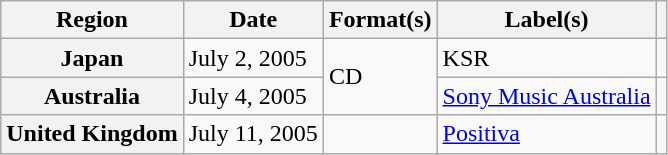<table class="wikitable plainrowheaders">
<tr>
<th scope="col">Region</th>
<th scope="col">Date</th>
<th scope="col">Format(s)</th>
<th scope="col">Label(s)</th>
<th scope="col"></th>
</tr>
<tr>
<th scope="row">Japan</th>
<td>July 2, 2005</td>
<td rowspan="2">CD</td>
<td>KSR</td>
<td></td>
</tr>
<tr>
<th scope="row">Australia</th>
<td>July 4, 2005</td>
<td><a href='#'>Sony Music Australia</a></td>
<td></td>
</tr>
<tr>
<th scope="row">United Kingdom</th>
<td>July 11, 2005</td>
<td></td>
<td><a href='#'>Positiva</a></td>
<td></td>
</tr>
</table>
